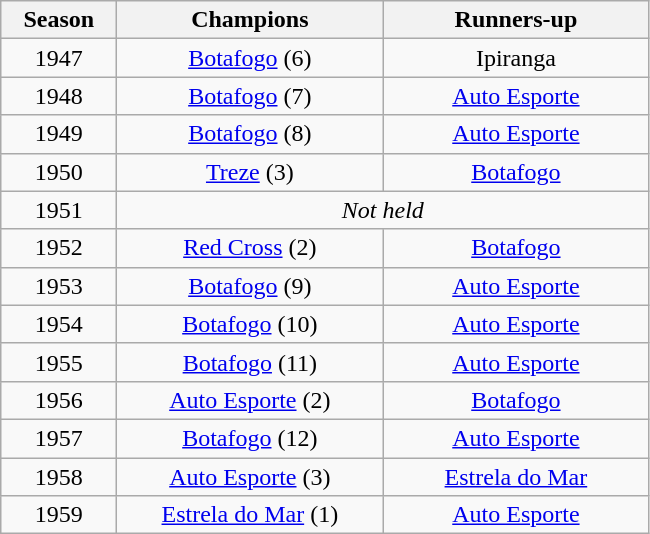<table class="wikitable" style="text-align:center; margin-left:1em;">
<tr>
<th style="width:70px">Season</th>
<th style="width:170px">Champions</th>
<th style="width:170px">Runners-up</th>
</tr>
<tr>
<td>1947</td>
<td><a href='#'>Botafogo</a> (6)</td>
<td>Ipiranga</td>
</tr>
<tr>
<td>1948</td>
<td><a href='#'>Botafogo</a> (7)</td>
<td><a href='#'>Auto Esporte</a></td>
</tr>
<tr>
<td>1949</td>
<td><a href='#'>Botafogo</a> (8)</td>
<td><a href='#'>Auto Esporte</a></td>
</tr>
<tr>
<td>1950</td>
<td><a href='#'>Treze</a> (3)</td>
<td><a href='#'>Botafogo</a></td>
</tr>
<tr>
<td>1951</td>
<td colspan=2><em>Not held</em></td>
</tr>
<tr>
<td>1952</td>
<td><a href='#'>Red Cross</a> (2)</td>
<td><a href='#'>Botafogo</a></td>
</tr>
<tr>
<td>1953</td>
<td><a href='#'>Botafogo</a> (9)</td>
<td><a href='#'>Auto Esporte</a></td>
</tr>
<tr>
<td>1954</td>
<td><a href='#'>Botafogo</a> (10)</td>
<td><a href='#'>Auto Esporte</a></td>
</tr>
<tr>
<td>1955</td>
<td><a href='#'>Botafogo</a> (11)</td>
<td><a href='#'>Auto Esporte</a></td>
</tr>
<tr>
<td>1956</td>
<td><a href='#'>Auto Esporte</a> (2)</td>
<td><a href='#'>Botafogo</a></td>
</tr>
<tr>
<td>1957</td>
<td><a href='#'>Botafogo</a> (12)</td>
<td><a href='#'>Auto Esporte</a></td>
</tr>
<tr>
<td>1958</td>
<td><a href='#'>Auto Esporte</a> (3)</td>
<td><a href='#'>Estrela do Mar</a></td>
</tr>
<tr>
<td>1959</td>
<td><a href='#'>Estrela do Mar</a> (1)</td>
<td><a href='#'>Auto Esporte</a></td>
</tr>
</table>
